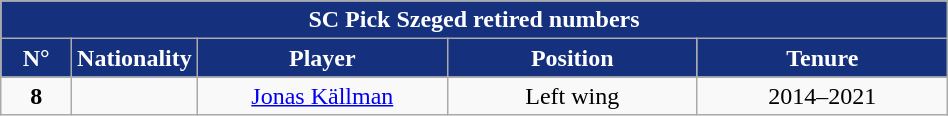<table class="wikitable" style="font-size:100%; text-align:center;" width=50%>
<tr>
<th colspan=5 style="background-color:#15317E;color:#FFFFFF;text-align:center;"> SC Pick Szeged retired numbers</th>
</tr>
<tr>
<th style="width:40px; background:#15317E; color:#FFFFFF;">N°</th>
<th style="width:40px; background:#15317E; color:#FFFFFF;">Nationality</th>
<th style="width:160px; background:#15317E; color:#FFFFFF;">Player</th>
<th style="width:160px; background:#15317E; color:#FFFFFF;">Position</th>
<th style="width:160px; background:#15317E; color:#FFFFFF;">Tenure</th>
</tr>
<tr>
<td><strong>8</strong></td>
<td></td>
<td><a href='#'>Jonas Källman</a></td>
<td>Left wing</td>
<td>2014–2021</td>
</tr>
</table>
